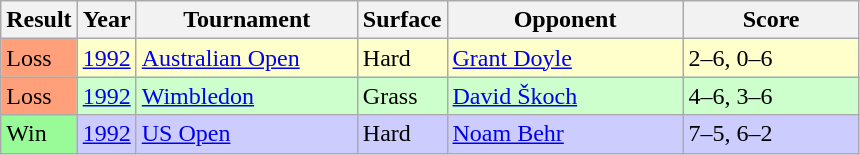<table class="sortable wikitable">
<tr>
<th style="width:40px;">Result</th>
<th style="width:30px;">Year</th>
<th style="width:140px;">Tournament</th>
<th style="width:50px;">Surface</th>
<th style="width:150px;">Opponent</th>
<th style="width:110px;" class="unsortable">Score</th>
</tr>
<tr style="background:#ffffcc;">
<td style="background:#ffa07a;">Loss</td>
<td><a href='#'>1992</a></td>
<td><a href='#'>Australian Open</a></td>
<td>Hard</td>
<td> <a href='#'>Grant Doyle</a></td>
<td>2–6, 0–6</td>
</tr>
<tr style="background:#ccffcc;">
<td style="background:#ffa07a;">Loss</td>
<td><a href='#'>1992</a></td>
<td><a href='#'>Wimbledon</a></td>
<td>Grass</td>
<td> <a href='#'>David Škoch</a></td>
<td>4–6, 3–6</td>
</tr>
<tr style="background:#ccccff;">
<td style="background:#98fb98;">Win</td>
<td><a href='#'>1992</a></td>
<td><a href='#'>US Open</a></td>
<td>Hard</td>
<td> <a href='#'>Noam Behr</a></td>
<td>7–5, 6–2</td>
</tr>
</table>
